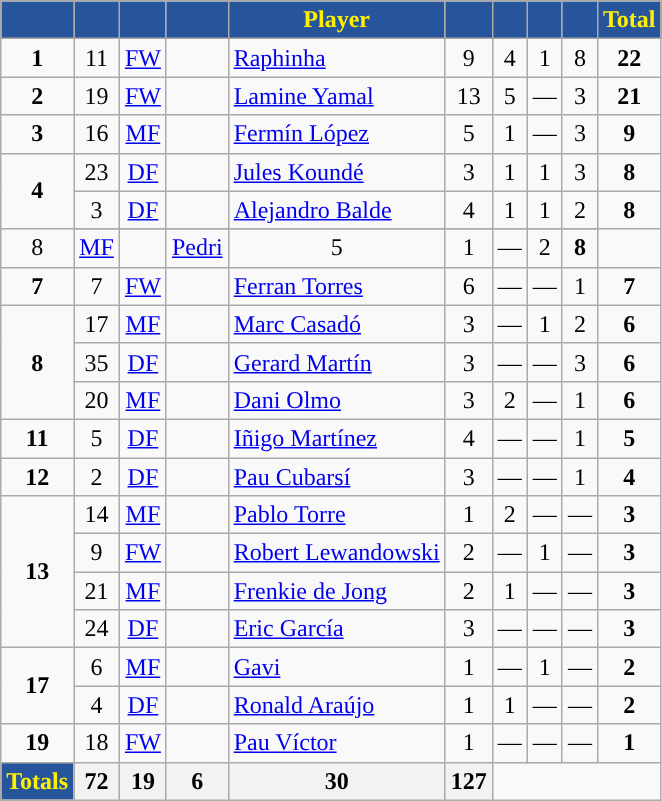<table class="wikitable" style="text-align:center">
<tr>
<th style="background:#26559B;color:#FFF000;"></th>
<th style="background:#26559B;color:#FFF000;"></th>
<th style="background:#26559B;color:#FFF000;"></th>
<th style="background:#26559B;color:#FFF000;"></th>
<th style="background:#26559B;color:#FFF000;">Player</th>
<th style="background:#26559B;color:#FFF000;"></th>
<th style="background:#26559B;color:#FFF000;"></th>
<th style="background:#26559B;color:#FFF000;"></th>
<th style="background:#26559B;color:#FFF000;"></th>
<th style="background:#26559B;color:#FFF000;">Total</th>
</tr>
<tr>
<td rowspan=1><strong>1</strong></td>
<td>11</td>
<td><a href='#'>FW</a></td>
<td></td>
<td style="text-align:left"><a href='#'>Raphinha</a></td>
<td>9</td>
<td>4</td>
<td>1</td>
<td>8</td>
<td><strong>22</strong></td>
</tr>
<tr>
<td><strong>2</strong></td>
<td>19</td>
<td><a href='#'>FW</a></td>
<td></td>
<td style="text-align:left"><a href='#'>Lamine Yamal</a></td>
<td>13</td>
<td>5</td>
<td>—</td>
<td>3</td>
<td><strong>21</strong></td>
</tr>
<tr>
<td><strong>3</strong></td>
<td>16</td>
<td><a href='#'>MF</a></td>
<td></td>
<td style="text-align:left"><a href='#'>Fermín López</a></td>
<td>5</td>
<td>1</td>
<td>—</td>
<td>3</td>
<td><strong>9</strong></td>
</tr>
<tr>
<td rowspan=3><strong>4</strong></td>
<td>23</td>
<td><a href='#'>DF</a></td>
<td></td>
<td style="text-align:left"><a href='#'>Jules Koundé</a></td>
<td>3</td>
<td>1</td>
<td>1</td>
<td>3</td>
<td><strong>8</strong></td>
</tr>
<tr>
<td>3</td>
<td><a href='#'>DF</a></td>
<td></td>
<td style="text-align:left"><a href='#'>Alejandro Balde</a></td>
<td>4</td>
<td>1</td>
<td>1</td>
<td>2</td>
<td><strong>8</strong></td>
</tr>
<tr>
</tr>
<tr>
<td>8</td>
<td><a href='#'>MF</a></td>
<td></td>
<td style="text-align:left"><a href='#'>Pedri</a></td>
<td>5</td>
<td>1</td>
<td>—</td>
<td>2</td>
<td><strong>8</strong></td>
</tr>
<tr>
<td rowspan=1><strong>7</strong></td>
<td>7</td>
<td><a href='#'>FW</a></td>
<td></td>
<td style="text-align:left"><a href='#'>Ferran Torres</a></td>
<td>6</td>
<td>—</td>
<td>—</td>
<td>1</td>
<td><strong>7</strong></td>
</tr>
<tr>
<td rowspan=3><strong>8</strong></td>
<td>17</td>
<td><a href='#'>MF</a></td>
<td></td>
<td style="text-align:left"><a href='#'>Marc Casadó</a></td>
<td>3</td>
<td>—</td>
<td>1</td>
<td>2</td>
<td><strong>6</strong></td>
</tr>
<tr>
<td>35</td>
<td><a href='#'>DF</a></td>
<td></td>
<td style="text-align:left"><a href='#'>Gerard Martín</a></td>
<td>3</td>
<td>—</td>
<td>—</td>
<td>3</td>
<td><strong>6</strong></td>
</tr>
<tr>
<td>20</td>
<td><a href='#'>MF</a></td>
<td></td>
<td style="text-align:left"><a href='#'>Dani Olmo</a></td>
<td>3</td>
<td>2</td>
<td>—</td>
<td>1</td>
<td><strong>6</strong></td>
</tr>
<tr>
<td rowspan=1><strong>11</strong></td>
<td>5</td>
<td><a href='#'>DF</a></td>
<td></td>
<td style="text-align:left"><a href='#'>Iñigo Martínez</a></td>
<td>4</td>
<td>—</td>
<td>—</td>
<td>1</td>
<td><strong>5</strong></td>
</tr>
<tr>
<td rowspan=1><strong>12</strong></td>
<td>2</td>
<td><a href='#'>DF</a></td>
<td></td>
<td style="text-align:left"><a href='#'>Pau Cubarsí</a></td>
<td>3</td>
<td>—</td>
<td>—</td>
<td>1</td>
<td><strong>4</strong></td>
</tr>
<tr>
<td rowspan=4><strong>13</strong></td>
<td>14</td>
<td><a href='#'>MF</a></td>
<td></td>
<td style="text-align:left"><a href='#'>Pablo Torre</a></td>
<td>1</td>
<td>2</td>
<td>—</td>
<td>—</td>
<td><strong>3</strong></td>
</tr>
<tr>
<td>9</td>
<td><a href='#'>FW</a></td>
<td></td>
<td style="text-align:left"><a href='#'>Robert Lewandowski</a></td>
<td>2</td>
<td>—</td>
<td>1</td>
<td>—</td>
<td><strong>3</strong></td>
</tr>
<tr>
<td>21</td>
<td><a href='#'>MF</a></td>
<td></td>
<td style="text-align:left"><a href='#'>Frenkie de Jong</a></td>
<td>2</td>
<td>1</td>
<td>—</td>
<td>—</td>
<td><strong>3</strong></td>
</tr>
<tr>
<td>24</td>
<td><a href='#'>DF</a></td>
<td></td>
<td style="text-align:left"><a href='#'>Eric García</a></td>
<td>3</td>
<td>—</td>
<td>—</td>
<td>—</td>
<td><strong>3</strong></td>
</tr>
<tr>
<td rowspan=2><strong>17</strong></td>
<td>6</td>
<td><a href='#'>MF</a></td>
<td></td>
<td style="text-align:left"><a href='#'>Gavi</a></td>
<td>1</td>
<td>—</td>
<td>1</td>
<td>—</td>
<td><strong>2</strong></td>
</tr>
<tr>
<td>4</td>
<td><a href='#'>DF</a></td>
<td></td>
<td style="text-align:left"><a href='#'>Ronald Araújo</a></td>
<td>1</td>
<td>1</td>
<td>—</td>
<td>—</td>
<td><strong>2</strong></td>
</tr>
<tr>
<td rowspan=1><strong>19</strong></td>
<td>18</td>
<td><a href='#'>FW</a></td>
<td></td>
<td style="text-align:left"><a href='#'>Pau Víctor</a></td>
<td>1</td>
<td>—</td>
<td>—</td>
<td>—</td>
<td><strong>1</strong></td>
</tr>
<tr>
<th style="background:#26559B; color:#FFF000; ">Totals</th>
<th>72</th>
<th>19</th>
<th>6</th>
<th>30</th>
<th>127</th>
</tr>
</table>
